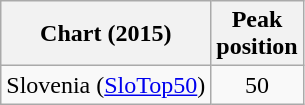<table class="wikitable">
<tr>
<th>Chart (2015)</th>
<th>Peak<br>position</th>
</tr>
<tr>
<td>Slovenia (<a href='#'>SloTop50</a>)</td>
<td align="center">50</td>
</tr>
</table>
